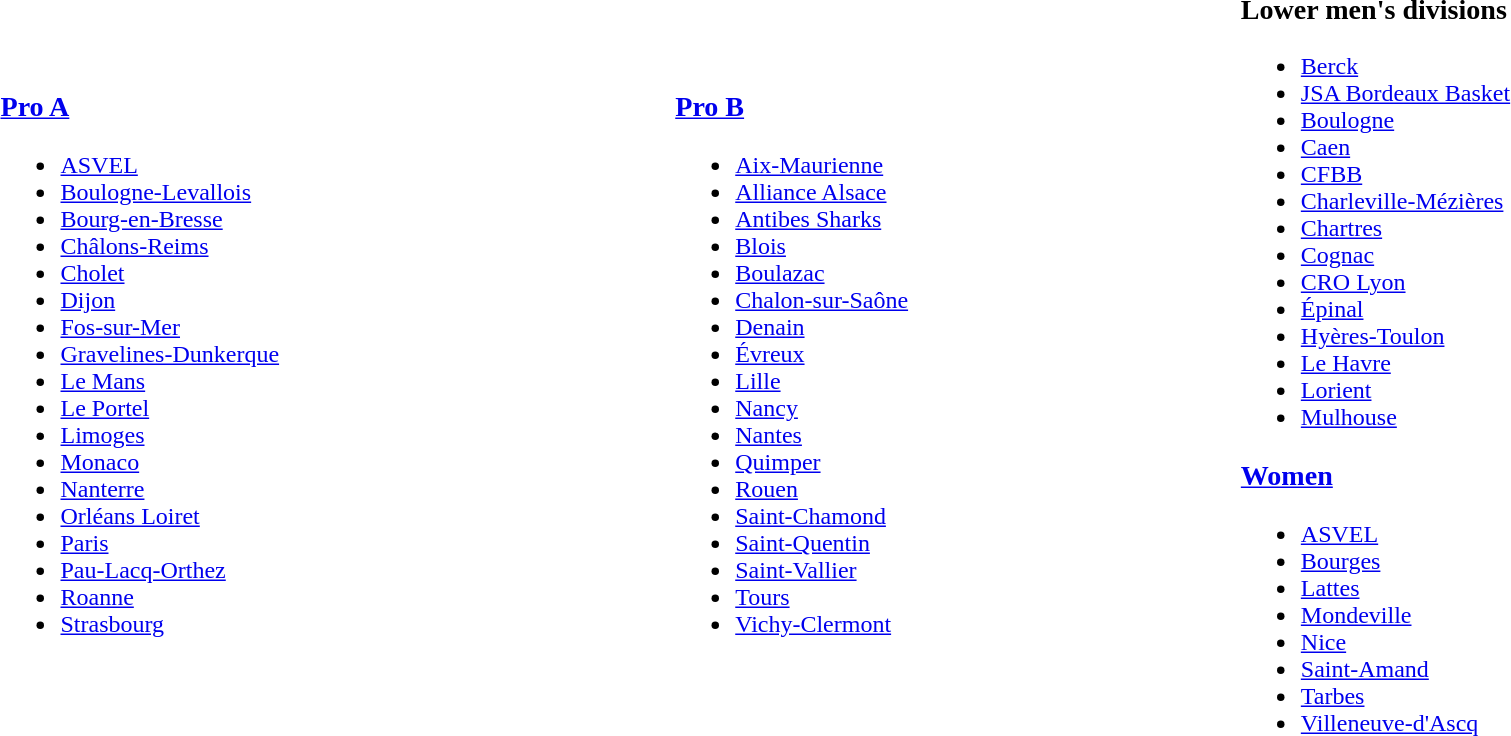<table width="100%">
<tr>
<td><br><h3><a href='#'>Pro A</a></h3><ul><li><a href='#'>ASVEL</a></li><li><a href='#'>Boulogne-Levallois</a></li><li><a href='#'>Bourg-en-Bresse</a></li><li><a href='#'>Châlons-Reims</a></li><li><a href='#'>Cholet</a></li><li><a href='#'>Dijon</a></li><li><a href='#'>Fos-sur-Mer</a></li><li><a href='#'>Gravelines-Dunkerque</a></li><li><a href='#'>Le Mans</a></li><li><a href='#'>Le Portel</a></li><li><a href='#'>Limoges</a></li><li><a href='#'>Monaco</a></li><li><a href='#'>Nanterre</a></li><li><a href='#'>Orléans Loiret</a></li><li><a href='#'>Paris</a></li><li><a href='#'>Pau-Lacq-Orthez</a></li><li><a href='#'>Roanne</a></li><li><a href='#'>Strasbourg</a></li></ul></td>
<td><br><h3><a href='#'>Pro B</a></h3><ul><li><a href='#'>Aix-Maurienne</a></li><li><a href='#'>Alliance Alsace</a></li><li><a href='#'>Antibes Sharks</a></li><li><a href='#'>Blois</a></li><li><a href='#'>Boulazac</a></li><li><a href='#'>Chalon-sur-Saône</a></li><li><a href='#'>Denain</a></li><li><a href='#'>Évreux</a></li><li><a href='#'>Lille</a></li><li><a href='#'>Nancy</a></li><li><a href='#'>Nantes</a></li><li><a href='#'>Quimper</a></li><li><a href='#'>Rouen</a></li><li><a href='#'>Saint-Chamond</a></li><li><a href='#'>Saint-Quentin</a></li><li><a href='#'>Saint-Vallier</a></li><li><a href='#'>Tours</a></li><li><a href='#'>Vichy-Clermont</a></li></ul></td>
<td><br><h3>Lower men's divisions</h3><ul><li><a href='#'>Berck</a></li><li><a href='#'>JSA Bordeaux Basket</a></li><li><a href='#'>Boulogne</a></li><li><a href='#'>Caen</a></li><li><a href='#'>CFBB</a></li><li><a href='#'>Charleville-Mézières</a></li><li><a href='#'>Chartres</a></li><li><a href='#'>Cognac</a></li><li><a href='#'>CRO Lyon</a></li><li><a href='#'>Épinal</a></li><li><a href='#'>Hyères-Toulon</a></li><li><a href='#'>Le Havre</a></li><li><a href='#'>Lorient</a></li><li><a href='#'>Mulhouse</a></li></ul><h3><a href='#'>Women</a></h3><ul><li><a href='#'>ASVEL</a></li><li><a href='#'>Bourges</a></li><li><a href='#'>Lattes</a></li><li><a href='#'>Mondeville</a></li><li><a href='#'>Nice</a></li><li><a href='#'>Saint-Amand</a></li><li><a href='#'>Tarbes</a></li><li><a href='#'>Villeneuve-d'Ascq</a></li></ul></td>
</tr>
</table>
